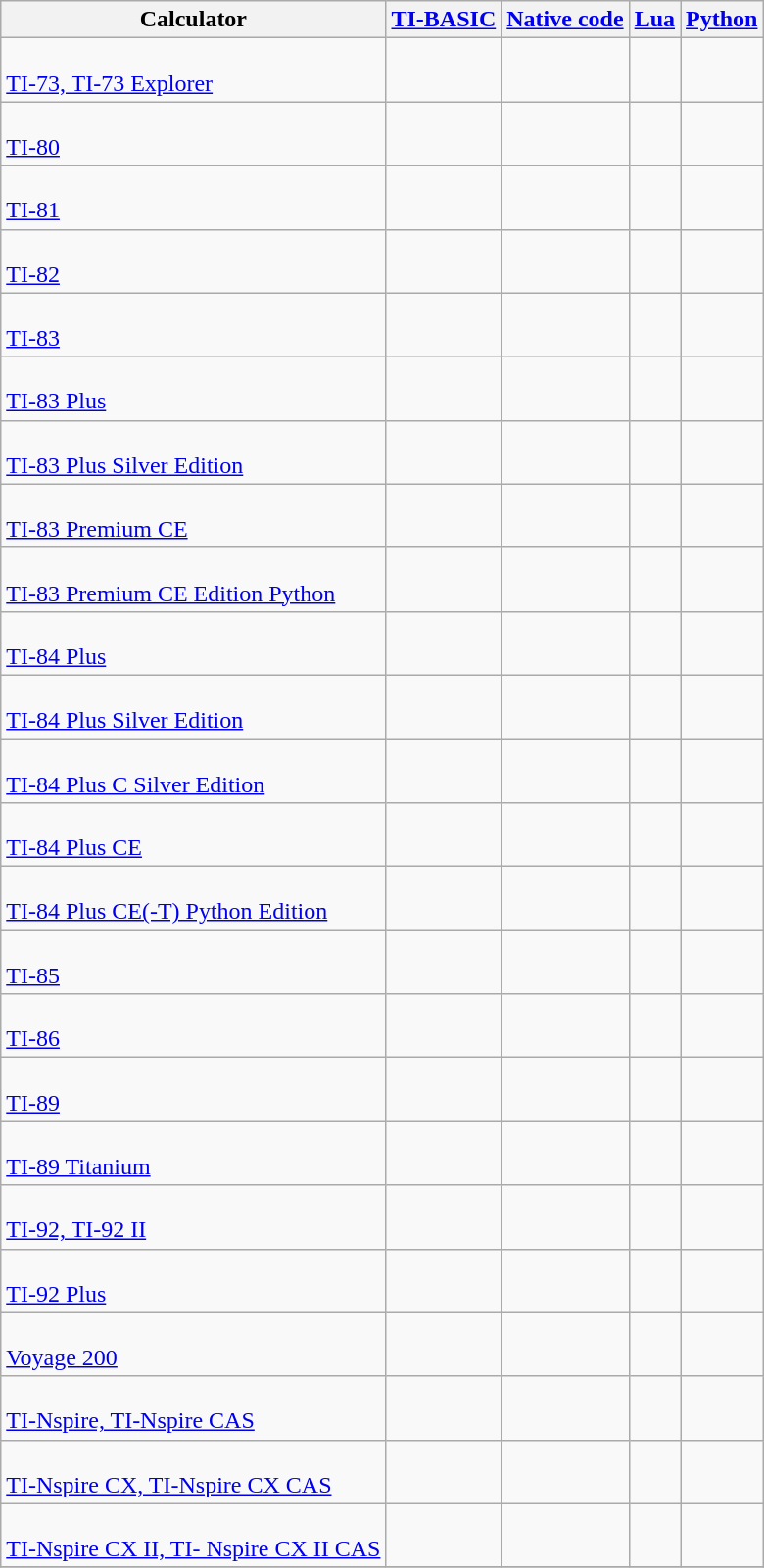<table class="wikitable sortable sticky-header">
<tr>
<th>Calculator</th>
<th><a href='#'>TI-BASIC</a></th>
<th><a href='#'>Native code</a></th>
<th><a href='#'>Lua</a></th>
<th><a href='#'>Python</a></th>
</tr>
<tr>
<td><br><a href='#'>TI-73, TI-73 Explorer</a></td>
<td></td>
<td></td>
<td></td>
<td></td>
</tr>
<tr>
<td><br><a href='#'>TI-80</a></td>
<td></td>
<td></td>
<td></td>
<td></td>
</tr>
<tr>
<td><br><a href='#'>TI-81</a></td>
<td></td>
<td></td>
<td></td>
<td></td>
</tr>
<tr>
<td><br><a href='#'>TI-82</a></td>
<td></td>
<td></td>
<td></td>
<td></td>
</tr>
<tr>
<td> <br> <a href='#'>TI-83</a></td>
<td></td>
<td></td>
<td></td>
<td></td>
</tr>
<tr>
<td> <br> <a href='#'>TI-83 Plus</a></td>
<td></td>
<td></td>
<td></td>
<td></td>
</tr>
<tr>
<td> <br> <a href='#'>TI-83 Plus Silver Edition</a></td>
<td></td>
<td></td>
<td></td>
<td></td>
</tr>
<tr>
<td> <br> <a href='#'>TI-83 Premium CE</a></td>
<td></td>
<td></td>
<td></td>
<td></td>
</tr>
<tr>
<td> <br> <a href='#'>TI-83 Premium CE Edition Python</a></td>
<td></td>
<td></td>
<td></td>
<td></td>
</tr>
<tr>
<td><br><a href='#'>TI-84 Plus</a></td>
<td></td>
<td></td>
<td></td>
<td></td>
</tr>
<tr>
<td><br><a href='#'>TI-84 Plus Silver Edition</a></td>
<td></td>
<td></td>
<td></td>
<td></td>
</tr>
<tr>
<td><br><a href='#'>TI-84 Plus C Silver Edition</a></td>
<td></td>
<td></td>
<td></td>
<td></td>
</tr>
<tr>
<td><br><a href='#'>TI-84 Plus CE</a></td>
<td></td>
<td></td>
<td></td>
<td></td>
</tr>
<tr>
<td><br><a href='#'>TI-84 Plus CE(-T) Python Edition</a></td>
<td></td>
<td></td>
<td></td>
<td></td>
</tr>
<tr>
<td><br><a href='#'>TI-85</a></td>
<td></td>
<td></td>
<td></td>
<td></td>
</tr>
<tr>
<td> <br><a href='#'>TI-86</a></td>
<td></td>
<td></td>
<td></td>
<td></td>
</tr>
<tr>
<td> <br><a href='#'>TI-89</a></td>
<td></td>
<td></td>
<td></td>
<td></td>
</tr>
<tr>
<td> <br> <a href='#'>TI-89 Titanium</a></td>
<td></td>
<td></td>
<td></td>
<td></td>
</tr>
<tr>
<td> <br> <a href='#'>TI-92, TI-92 II</a></td>
<td></td>
<td></td>
<td></td>
<td></td>
</tr>
<tr>
<td> <br> <a href='#'>TI-92 Plus</a></td>
<td></td>
<td></td>
<td></td>
<td></td>
</tr>
<tr>
<td> <br> <a href='#'>Voyage 200</a></td>
<td></td>
<td></td>
<td></td>
<td></td>
</tr>
<tr>
<td> <br> <a href='#'>TI-Nspire, TI-Nspire CAS</a></td>
<td></td>
<td></td>
<td></td>
<td></td>
</tr>
<tr>
<td> <br> <a href='#'>TI-Nspire CX, TI-Nspire CX CAS</a></td>
<td></td>
<td></td>
<td></td>
<td></td>
</tr>
<tr>
<td> <br> <a href='#'>TI-Nspire CX II, TI- Nspire CX II CAS</a></td>
<td></td>
<td></td>
<td></td>
<td></td>
</tr>
<tr>
</tr>
</table>
